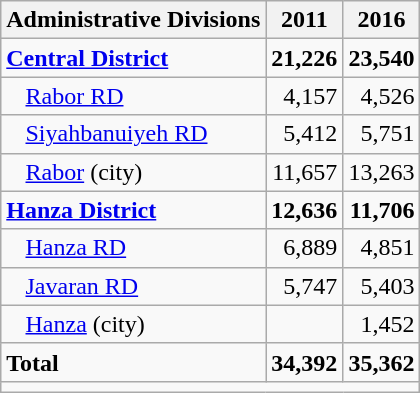<table class="wikitable">
<tr>
<th>Administrative Divisions</th>
<th>2011</th>
<th>2016</th>
</tr>
<tr>
<td><strong><a href='#'>Central District</a></strong></td>
<td style="text-align: right;"><strong>21,226</strong></td>
<td style="text-align: right;"><strong>23,540</strong></td>
</tr>
<tr>
<td style="padding-left: 1em;"><a href='#'>Rabor RD</a></td>
<td style="text-align: right;">4,157</td>
<td style="text-align: right;">4,526</td>
</tr>
<tr>
<td style="padding-left: 1em;"><a href='#'>Siyahbanuiyeh RD</a></td>
<td style="text-align: right;">5,412</td>
<td style="text-align: right;">5,751</td>
</tr>
<tr>
<td style="padding-left: 1em;"><a href='#'>Rabor</a> (city)</td>
<td style="text-align: right;">11,657</td>
<td style="text-align: right;">13,263</td>
</tr>
<tr>
<td><strong><a href='#'>Hanza District</a></strong></td>
<td style="text-align: right;"><strong>12,636</strong></td>
<td style="text-align: right;"><strong>11,706</strong></td>
</tr>
<tr>
<td style="padding-left: 1em;"><a href='#'>Hanza RD</a></td>
<td style="text-align: right;">6,889</td>
<td style="text-align: right;">4,851</td>
</tr>
<tr>
<td style="padding-left: 1em;"><a href='#'>Javaran RD</a></td>
<td style="text-align: right;">5,747</td>
<td style="text-align: right;">5,403</td>
</tr>
<tr>
<td style="padding-left: 1em;"><a href='#'>Hanza</a> (city)</td>
<td style="text-align: right;"></td>
<td style="text-align: right;">1,452</td>
</tr>
<tr>
<td><strong>Total</strong></td>
<td style="text-align: right;"><strong>34,392</strong></td>
<td style="text-align: right;"><strong>35,362</strong></td>
</tr>
<tr>
<td colspan=3></td>
</tr>
</table>
